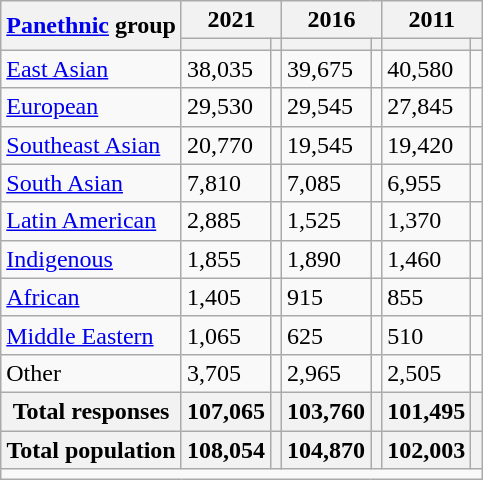<table class="wikitable collapsible sortable">
<tr>
<th rowspan="2"><a href='#'>Panethnic</a> group</th>
<th colspan="2">2021</th>
<th colspan="2">2016</th>
<th colspan="2">2011</th>
</tr>
<tr>
<th><a href='#'></a></th>
<th></th>
<th></th>
<th></th>
<th></th>
<th></th>
</tr>
<tr>
<td><a href='#'>East Asian</a></td>
<td>38,035</td>
<td></td>
<td>39,675</td>
<td></td>
<td>40,580</td>
<td></td>
</tr>
<tr>
<td><a href='#'>European</a></td>
<td>29,530</td>
<td></td>
<td>29,545</td>
<td></td>
<td>27,845</td>
<td></td>
</tr>
<tr>
<td><a href='#'>Southeast Asian</a></td>
<td>20,770</td>
<td></td>
<td>19,545</td>
<td></td>
<td>19,420</td>
<td></td>
</tr>
<tr>
<td><a href='#'>South Asian</a></td>
<td>7,810</td>
<td></td>
<td>7,085</td>
<td></td>
<td>6,955</td>
<td></td>
</tr>
<tr>
<td><a href='#'>Latin American</a></td>
<td>2,885</td>
<td></td>
<td>1,525</td>
<td></td>
<td>1,370</td>
<td></td>
</tr>
<tr>
<td><a href='#'>Indigenous</a></td>
<td>1,855</td>
<td></td>
<td>1,890</td>
<td></td>
<td>1,460</td>
<td></td>
</tr>
<tr>
<td><a href='#'>African</a></td>
<td>1,405</td>
<td></td>
<td>915</td>
<td></td>
<td>855</td>
<td></td>
</tr>
<tr>
<td><a href='#'>Middle Eastern</a></td>
<td>1,065</td>
<td></td>
<td>625</td>
<td></td>
<td>510</td>
<td></td>
</tr>
<tr>
<td>Other</td>
<td>3,705</td>
<td></td>
<td>2,965</td>
<td></td>
<td>2,505</td>
<td></td>
</tr>
<tr class="sortbottom">
<th>Total responses</th>
<th>107,065</th>
<th></th>
<th>103,760</th>
<th></th>
<th>101,495</th>
<th></th>
</tr>
<tr class="sortbottom">
<th>Total population</th>
<th>108,054</th>
<th></th>
<th>104,870</th>
<th></th>
<th>102,003</th>
<th></th>
</tr>
<tr class="sortbottom">
<td colspan="7"></td>
</tr>
</table>
